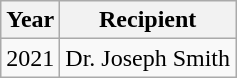<table class="wikitable sortable">
<tr>
<th>Year</th>
<th>Recipient</th>
</tr>
<tr>
<td>2021</td>
<td>Dr. Joseph Smith</td>
</tr>
</table>
